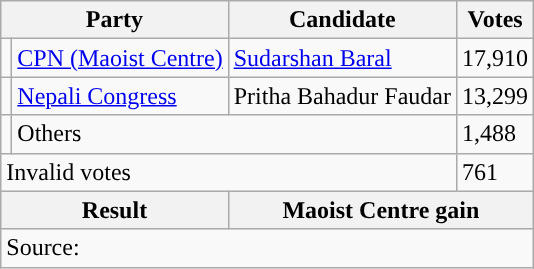<table class="wikitable">
<tr>
<th colspan="2">Party</th>
<th>Candidate</th>
<th>Votes</th>
</tr>
<tr>
<td style="background-color:"></td>
<td><a href='#'>CPN (Maoist Centre)</a></td>
<td><a href='#'>Sudarshan Baral</a></td>
<td>17,910</td>
</tr>
<tr>
<td style="background-color:"></td>
<td><a href='#'>Nepali Congress</a></td>
<td>Pritha Bahadur Faudar</td>
<td>13,299</td>
</tr>
<tr>
<td></td>
<td colspan="2">Others</td>
<td>1,488</td>
</tr>
<tr>
<td colspan="3">Invalid votes</td>
<td>761</td>
</tr>
<tr>
<th colspan="2">Result</th>
<th colspan="2">Maoist Centre gain</th>
</tr>
<tr>
<td colspan="4">Source: </td>
</tr>
</table>
